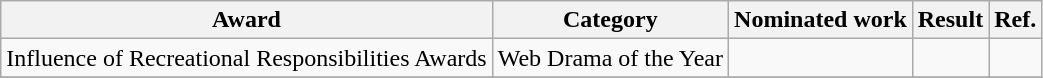<table class="wikitable">
<tr>
<th>Award</th>
<th>Category</th>
<th>Nominated work</th>
<th>Result</th>
<th>Ref.</th>
</tr>
<tr>
<td>Influence of Recreational Responsibilities Awards</td>
<td>Web Drama of the Year</td>
<td></td>
<td></td>
<td></td>
</tr>
<tr>
</tr>
</table>
